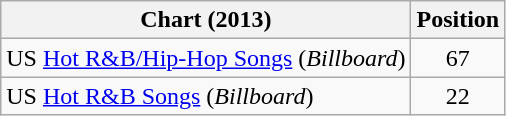<table class="wikitable sortable">
<tr>
<th scope="col">Chart (2013)</th>
<th scope="col">Position</th>
</tr>
<tr>
<td>US <a href='#'>Hot R&B/Hip-Hop Songs</a> (<em>Billboard</em>)</td>
<td align="center">67</td>
</tr>
<tr>
<td scope="row">US <a href='#'>Hot R&B Songs</a> (<em>Billboard</em>)</td>
<td style="text-align:center;">22</td>
</tr>
</table>
